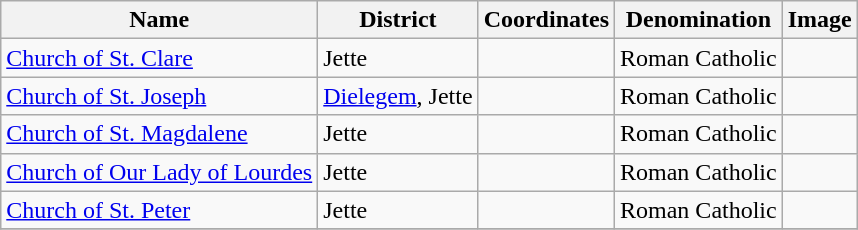<table class="wikitable sortable">
<tr>
<th>Name</th>
<th>District</th>
<th>Coordinates</th>
<th>Denomination</th>
<th>Image</th>
</tr>
<tr>
<td><a href='#'>Church of St. Clare</a></td>
<td>Jette</td>
<td></td>
<td>Roman Catholic</td>
<td></td>
</tr>
<tr>
<td><a href='#'>Church of St. Joseph</a></td>
<td><a href='#'>Dielegem</a>, Jette</td>
<td></td>
<td>Roman Catholic</td>
<td></td>
</tr>
<tr>
<td><a href='#'>Church of St. Magdalene</a></td>
<td>Jette</td>
<td></td>
<td>Roman Catholic</td>
<td></td>
</tr>
<tr>
<td><a href='#'>Church of Our Lady of Lourdes</a></td>
<td>Jette</td>
<td></td>
<td>Roman Catholic</td>
<td></td>
</tr>
<tr>
<td><a href='#'>Church of St. Peter</a></td>
<td>Jette</td>
<td></td>
<td>Roman Catholic</td>
<td></td>
</tr>
<tr>
</tr>
</table>
